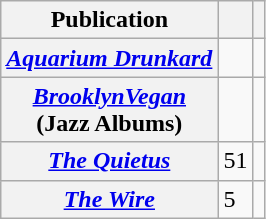<table class="wikitable sortable plainrowheaders">
<tr>
<th scope="col">Publication</th>
<th scope="col"></th>
<th scope="col"></th>
</tr>
<tr>
<th scope="row"><em><a href='#'>Aquarium Drunkard</a></em></th>
<td></td>
<td></td>
</tr>
<tr>
<th scope="row"><em><a href='#'>BrooklynVegan</a></em><br>(Jazz Albums)</th>
<td></td>
<td></td>
</tr>
<tr>
<th scope="row"><em><a href='#'>The Quietus</a></em></th>
<td>51</td>
<td></td>
</tr>
<tr>
<th scope="row"><em><a href='#'>The Wire</a></em></th>
<td>5</td>
<td></td>
</tr>
</table>
